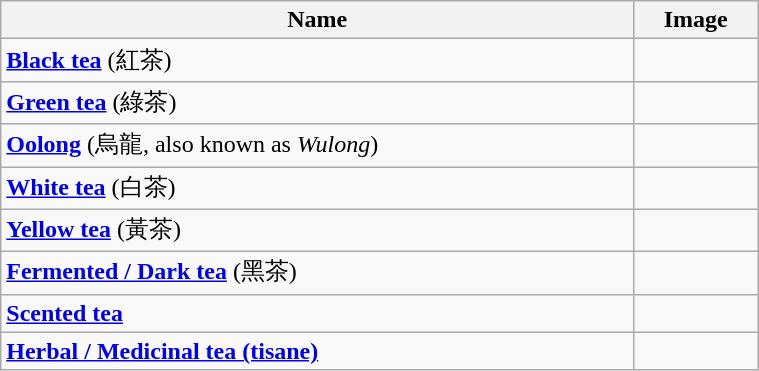<table class="wikitable sortable" style="width:40%;">
<tr>
<th>Name</th>
<th>Image</th>
</tr>
<tr>
<td><strong><a href='#'>Black tea</a></strong> (紅茶)</td>
<td></td>
</tr>
<tr>
<td><strong><a href='#'>Green tea</a></strong> (綠茶)</td>
<td></td>
</tr>
<tr>
<td><strong><a href='#'>Oolong</a></strong> (烏龍, also known as <em>Wulong</em>)</td>
<td></td>
</tr>
<tr>
<td><strong><a href='#'>White tea</a></strong> (白茶)</td>
<td></td>
</tr>
<tr>
<td><strong><a href='#'>Yellow tea</a></strong> (黃茶)</td>
<td></td>
</tr>
<tr>
<td><strong><a href='#'>Fermented / Dark tea</a></strong> (黑茶)</td>
<td></td>
</tr>
<tr>
<td><strong><a href='#'>Scented tea</a></strong></td>
<td></td>
</tr>
<tr>
<td><strong><a href='#'>Herbal / Medicinal tea (tisane)</a></strong></td>
<td></td>
</tr>
</table>
